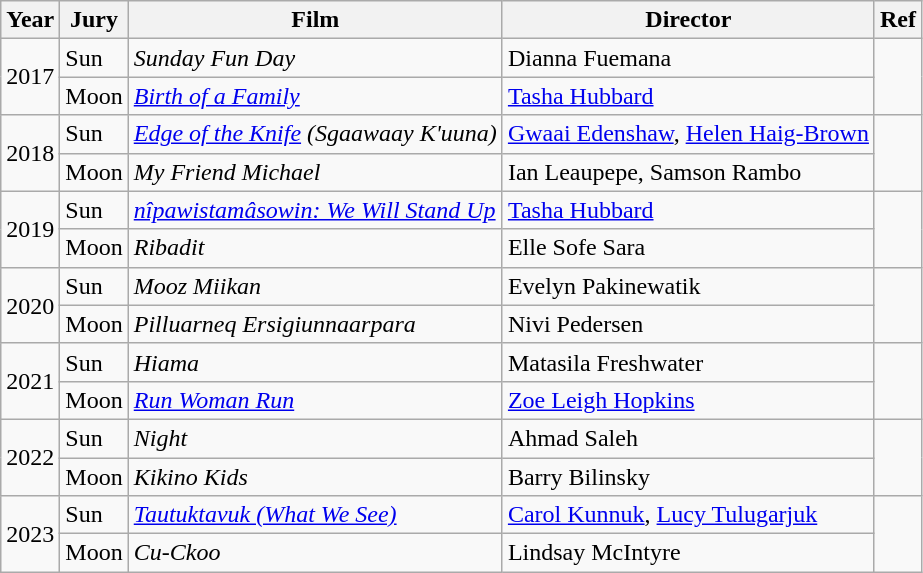<table class="wikitable">
<tr>
<th>Year</th>
<th>Jury</th>
<th>Film</th>
<th>Director</th>
<th>Ref</th>
</tr>
<tr>
<td rowspan="2">2017</td>
<td>Sun</td>
<td><em>Sunday Fun Day</em></td>
<td>Dianna Fuemana</td>
<td rowspan="2"></td>
</tr>
<tr>
<td>Moon</td>
<td><em><a href='#'>Birth of a Family</a></em></td>
<td><a href='#'>Tasha Hubbard</a></td>
</tr>
<tr>
<td rowspan="2">2018</td>
<td>Sun</td>
<td><em><a href='#'>Edge of the Knife</a> (Sgaawaay K'uuna)</em></td>
<td><a href='#'>Gwaai Edenshaw</a>, <a href='#'>Helen Haig-Brown</a></td>
<td rowspan="2"></td>
</tr>
<tr>
<td>Moon</td>
<td><em>My Friend Michael</em></td>
<td>Ian Leaupepe, Samson Rambo</td>
</tr>
<tr>
<td rowspan="2">2019</td>
<td>Sun</td>
<td><em><a href='#'>nîpawistamâsowin: We Will Stand Up</a></em></td>
<td><a href='#'>Tasha Hubbard</a></td>
<td rowspan="2"></td>
</tr>
<tr>
<td>Moon</td>
<td><em>Ribadit</em></td>
<td>Elle Sofe Sara</td>
</tr>
<tr>
<td rowspan="2">2020</td>
<td>Sun</td>
<td><em>Mooz Miikan</em></td>
<td>Evelyn Pakinewatik</td>
<td rowspan="2"></td>
</tr>
<tr>
<td>Moon</td>
<td><em>Pilluarneq Ersigiunnaarpara</em></td>
<td>Nivi Pedersen</td>
</tr>
<tr>
<td rowspan="2">2021</td>
<td>Sun</td>
<td><em>Hiama</em></td>
<td>Matasila Freshwater</td>
<td rowspan=2></td>
</tr>
<tr>
<td>Moon</td>
<td><em><a href='#'>Run Woman Run</a></em></td>
<td><a href='#'>Zoe Leigh Hopkins</a></td>
</tr>
<tr>
<td rowspan="2">2022</td>
<td>Sun</td>
<td><em>Night</em></td>
<td>Ahmad Saleh</td>
<td rowspan=2></td>
</tr>
<tr>
<td>Moon</td>
<td><em>Kikino Kids</em></td>
<td>Barry Bilinsky</td>
</tr>
<tr>
<td rowspan="2">2023</td>
<td>Sun</td>
<td><em><a href='#'>Tautuktavuk (What We See)</a></em></td>
<td><a href='#'>Carol Kunnuk</a>, <a href='#'>Lucy Tulugarjuk</a></td>
<td rowspan="2"></td>
</tr>
<tr>
<td>Moon</td>
<td><em>Cu-Ckoo</em></td>
<td>Lindsay McIntyre</td>
</tr>
</table>
